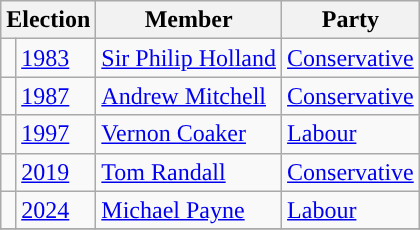<table class="wikitable">
<tr>
<th colspan="2">Election</th>
<th>Member</th>
<th>Party</th>
</tr>
<tr>
<td style="color:inherit;background-color: "></td>
<td><a href='#'>1983</a></td>
<td><a href='#'>Sir Philip Holland</a></td>
<td><a href='#'>Conservative</a></td>
</tr>
<tr>
<td style="color:inherit;background-color: "></td>
<td><a href='#'>1987</a></td>
<td><a href='#'>Andrew Mitchell</a></td>
<td><a href='#'>Conservative</a></td>
</tr>
<tr>
<td style="color:inherit;background-color: "></td>
<td><a href='#'>1997</a></td>
<td><a href='#'>Vernon Coaker</a></td>
<td><a href='#'>Labour</a></td>
</tr>
<tr>
<td style="color:inherit;background-color: "></td>
<td><a href='#'>2019</a></td>
<td><a href='#'>Tom Randall</a></td>
<td><a href='#'>Conservative</a></td>
</tr>
<tr>
<td style="color:inherit;background-color: "></td>
<td><a href='#'>2024</a></td>
<td><a href='#'>Michael Payne</a></td>
<td><a href='#'>Labour</a></td>
</tr>
<tr>
</tr>
</table>
